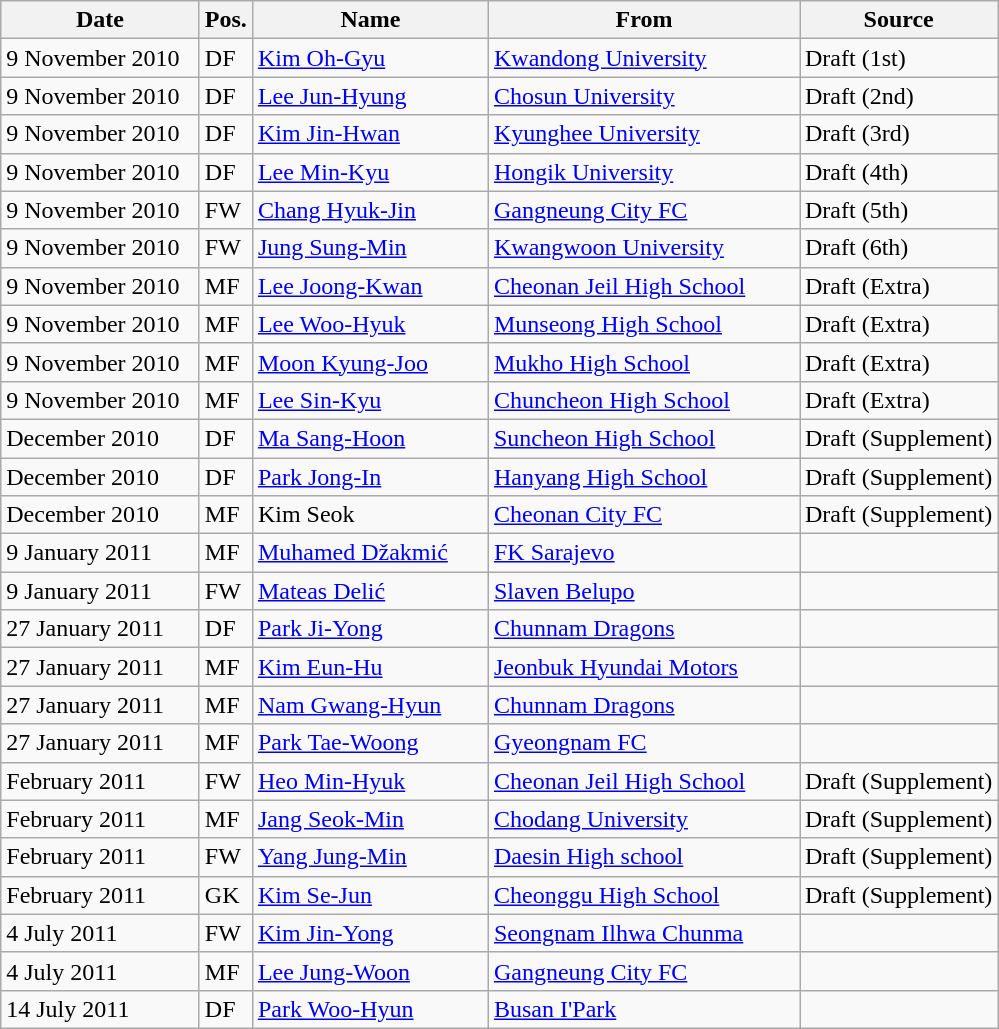<table class="wikitable">
<tr>
<th width="125">Date</th>
<th>Pos.</th>
<th width="150">Name</th>
<th width="200">From</th>
<th>Source</th>
</tr>
<tr>
<td>9 November 2010</td>
<td>DF</td>
<td> <a href='#'>Kim Oh-Gyu</a></td>
<td> <a href='#'>Kwandong University</a></td>
<td>Draft (1st)</td>
</tr>
<tr>
<td>9 November 2010</td>
<td>DF</td>
<td> <a href='#'>Lee Jun-Hyung</a></td>
<td> <a href='#'>Chosun University</a></td>
<td>Draft (2nd)</td>
</tr>
<tr>
<td>9 November 2010</td>
<td>DF</td>
<td> <a href='#'>Kim Jin-Hwan</a></td>
<td> <a href='#'>Kyunghee University</a></td>
<td>Draft (3rd)</td>
</tr>
<tr>
<td>9 November 2010</td>
<td>DF</td>
<td> <a href='#'>Lee Min-Kyu</a></td>
<td> <a href='#'>Hongik University</a></td>
<td>Draft (4th)</td>
</tr>
<tr>
<td>9 November 2010</td>
<td>FW</td>
<td> <a href='#'>Chang Hyuk-Jin</a></td>
<td> <a href='#'>Gangneung City FC</a></td>
<td>Draft (5th)</td>
</tr>
<tr>
<td>9 November 2010</td>
<td>FW</td>
<td> <a href='#'>Jung Sung-Min</a></td>
<td> <a href='#'>Kwangwoon University</a></td>
<td>Draft (6th)</td>
</tr>
<tr>
<td>9 November 2010</td>
<td>MF</td>
<td> <a href='#'>Lee Joong-Kwan</a></td>
<td> <a href='#'>Cheonan Jeil High School</a></td>
<td>Draft (Extra)</td>
</tr>
<tr>
<td>9 November 2010</td>
<td>MF</td>
<td> <a href='#'>Lee Woo-Hyuk</a></td>
<td> <a href='#'>Munseong High School</a></td>
<td>Draft (Extra)</td>
</tr>
<tr>
<td>9 November 2010</td>
<td>MF</td>
<td> <a href='#'>Moon Kyung-Joo</a></td>
<td> <a href='#'>Mukho High School</a></td>
<td>Draft (Extra)</td>
</tr>
<tr>
<td>9 November 2010</td>
<td>MF</td>
<td> <a href='#'>Lee Sin-Kyu</a></td>
<td> <a href='#'>Chuncheon High School</a></td>
<td>Draft (Extra)</td>
</tr>
<tr>
<td>December 2010</td>
<td>DF</td>
<td> <a href='#'>Ma Sang-Hoon</a></td>
<td> <a href='#'>Suncheon High School</a></td>
<td>Draft (Supplement)</td>
</tr>
<tr>
<td>December 2010</td>
<td>DF</td>
<td> <a href='#'>Park Jong-In</a></td>
<td> <a href='#'>Hanyang High School</a></td>
<td>Draft (Supplement)</td>
</tr>
<tr>
<td>December 2010</td>
<td>MF</td>
<td> Kim Seok</td>
<td> <a href='#'>Cheonan City FC</a></td>
<td>Draft (Supplement)</td>
</tr>
<tr>
<td>9 January 2011</td>
<td>MF</td>
<td> <a href='#'>Muhamed Džakmić</a></td>
<td> <a href='#'>FK Sarajevo</a></td>
<td></td>
</tr>
<tr>
<td>9 January 2011</td>
<td>FW</td>
<td> <a href='#'>Mateas Delić</a></td>
<td> <a href='#'>Slaven Belupo</a></td>
<td></td>
</tr>
<tr>
<td>27 January 2011</td>
<td>DF</td>
<td> <a href='#'>Park Ji-Yong</a></td>
<td> <a href='#'>Chunnam Dragons</a></td>
<td></td>
</tr>
<tr>
<td>27 January 2011</td>
<td>MF</td>
<td> <a href='#'>Kim Eun-Hu</a></td>
<td> <a href='#'>Jeonbuk Hyundai Motors</a></td>
<td></td>
</tr>
<tr>
<td>27 January 2011</td>
<td>MF</td>
<td> <a href='#'>Nam Gwang-Hyun</a></td>
<td> <a href='#'>Chunnam Dragons</a></td>
<td></td>
</tr>
<tr>
<td>27 January 2011</td>
<td>MF</td>
<td> <a href='#'>Park Tae-Woong</a></td>
<td> <a href='#'>Gyeongnam FC</a></td>
<td></td>
</tr>
<tr>
<td>February 2011</td>
<td>FW</td>
<td> <a href='#'>Heo Min-Hyuk</a></td>
<td> <a href='#'>Cheonan Jeil High School</a></td>
<td>Draft (Supplement)</td>
</tr>
<tr>
<td>February 2011</td>
<td>MF</td>
<td> <a href='#'>Jang Seok-Min</a></td>
<td> <a href='#'>Chodang University</a></td>
<td>Draft (Supplement)</td>
</tr>
<tr>
<td>February 2011</td>
<td>FW</td>
<td> <a href='#'>Yang Jung-Min</a></td>
<td> <a href='#'>Daesin High school</a></td>
<td>Draft (Supplement)</td>
</tr>
<tr>
<td>February 2011</td>
<td>GK</td>
<td> <a href='#'>Kim Se-Jun</a></td>
<td> <a href='#'>Cheonggu High School</a></td>
<td>Draft (Supplement)</td>
</tr>
<tr>
<td>4 July 2011</td>
<td>FW</td>
<td> <a href='#'>Kim Jin-Yong</a></td>
<td> <a href='#'>Seongnam Ilhwa Chunma</a></td>
<td></td>
</tr>
<tr>
<td>4 July 2011</td>
<td>MF</td>
<td> <a href='#'>Lee Jung-Woon</a></td>
<td> <a href='#'>Gangneung City FC</a></td>
<td></td>
</tr>
<tr>
<td>14 July 2011</td>
<td>DF</td>
<td> <a href='#'>Park Woo-Hyun</a></td>
<td> <a href='#'>Busan I'Park</a></td>
<td></td>
</tr>
</table>
